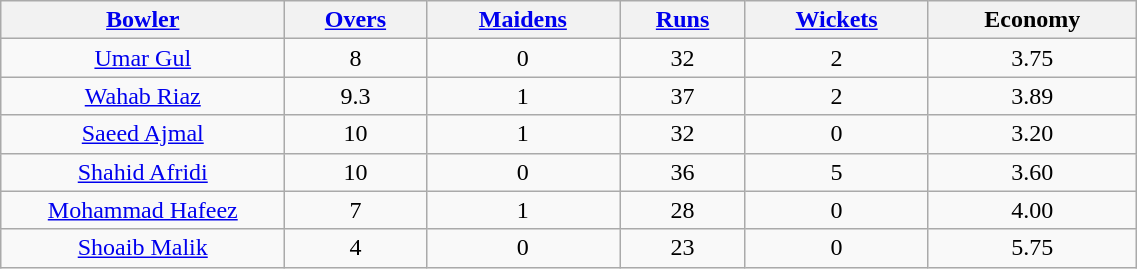<table border="1" cellpadding="1" cellspacing="0" style="border: gray solid 1px; border-collapse: collapse; text-align: center; width: 60%;" class=wikitable>
<tr>
<th width="25%"><a href='#'>Bowler</a></th>
<th><a href='#'>Overs</a></th>
<th><a href='#'>Maidens</a></th>
<th><a href='#'>Runs</a></th>
<th><a href='#'>Wickets</a></th>
<th>Economy</th>
</tr>
<tr>
<td><a href='#'>Umar Gul</a></td>
<td>8</td>
<td>0</td>
<td>32</td>
<td>2</td>
<td>3.75</td>
</tr>
<tr>
<td><a href='#'>Wahab Riaz</a></td>
<td>9.3</td>
<td>1</td>
<td>37</td>
<td>2</td>
<td>3.89</td>
</tr>
<tr>
<td><a href='#'>Saeed Ajmal</a></td>
<td>10</td>
<td>1</td>
<td>32</td>
<td>0</td>
<td>3.20</td>
</tr>
<tr>
<td><a href='#'>Shahid Afridi</a></td>
<td>10</td>
<td>0</td>
<td>36</td>
<td>5</td>
<td>3.60</td>
</tr>
<tr>
<td><a href='#'>Mohammad Hafeez</a></td>
<td>7</td>
<td>1</td>
<td>28</td>
<td>0</td>
<td>4.00</td>
</tr>
<tr>
<td><a href='#'>Shoaib Malik</a></td>
<td>4</td>
<td>0</td>
<td>23</td>
<td>0</td>
<td>5.75</td>
</tr>
</table>
